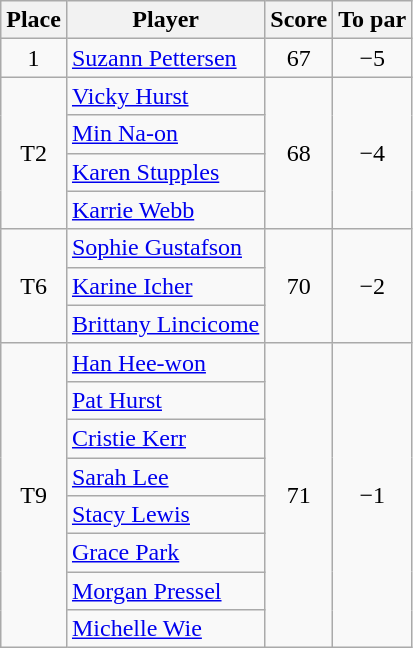<table class="wikitable">
<tr>
<th>Place</th>
<th>Player</th>
<th>Score</th>
<th>To par</th>
</tr>
<tr>
<td align=center>1</td>
<td> <a href='#'>Suzann Pettersen</a></td>
<td align=center>67</td>
<td align=center>−5</td>
</tr>
<tr>
<td rowspan=4 align=center>T2</td>
<td> <a href='#'>Vicky Hurst</a></td>
<td rowspan=4 align=center>68</td>
<td rowspan=4 align=center>−4</td>
</tr>
<tr>
<td> <a href='#'>Min Na-on</a></td>
</tr>
<tr>
<td> <a href='#'>Karen Stupples</a></td>
</tr>
<tr>
<td> <a href='#'>Karrie Webb</a></td>
</tr>
<tr>
<td rowspan=3 align=center>T6</td>
<td> <a href='#'>Sophie Gustafson</a></td>
<td rowspan=3 align=center>70</td>
<td rowspan=3 align=center>−2</td>
</tr>
<tr>
<td> <a href='#'>Karine Icher</a></td>
</tr>
<tr>
<td> <a href='#'>Brittany Lincicome</a></td>
</tr>
<tr>
<td rowspan=8 align=center>T9</td>
<td> <a href='#'>Han Hee-won</a></td>
<td rowspan=8 align=center>71</td>
<td rowspan=8 align=center>−1</td>
</tr>
<tr>
<td> <a href='#'>Pat Hurst</a></td>
</tr>
<tr>
<td> <a href='#'>Cristie Kerr</a></td>
</tr>
<tr>
<td> <a href='#'>Sarah Lee</a></td>
</tr>
<tr>
<td> <a href='#'>Stacy Lewis</a></td>
</tr>
<tr>
<td> <a href='#'>Grace Park</a></td>
</tr>
<tr>
<td> <a href='#'>Morgan Pressel</a></td>
</tr>
<tr>
<td> <a href='#'>Michelle Wie</a></td>
</tr>
</table>
